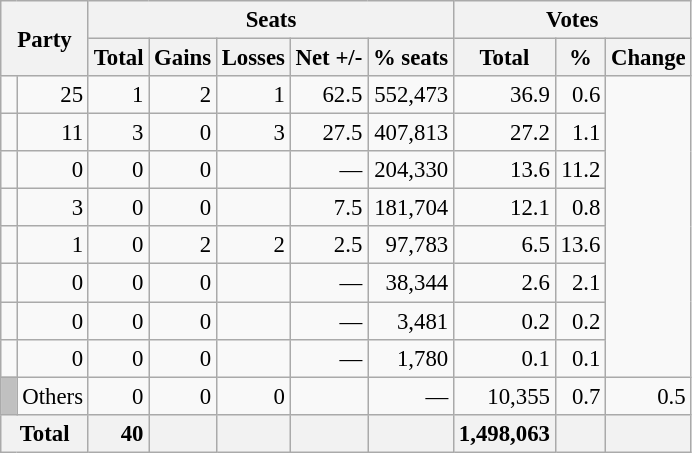<table class="wikitable" style="text-align:right; font-size:95%;">
<tr>
<th colspan="2" rowspan="2">Party</th>
<th colspan="5">Seats</th>
<th colspan="3">Votes</th>
</tr>
<tr>
<th>Total</th>
<th>Gains</th>
<th>Losses</th>
<th>Net +/-</th>
<th>% seats</th>
<th>Total</th>
<th>%</th>
<th>Change</th>
</tr>
<tr>
<td></td>
<td>25</td>
<td>1</td>
<td>2</td>
<td>1</td>
<td>62.5</td>
<td>552,473</td>
<td>36.9</td>
<td>0.6</td>
</tr>
<tr>
<td></td>
<td>11</td>
<td>3</td>
<td>0</td>
<td>3</td>
<td>27.5</td>
<td>407,813</td>
<td>27.2</td>
<td>1.1</td>
</tr>
<tr>
<td></td>
<td>0</td>
<td>0</td>
<td>0</td>
<td></td>
<td>—</td>
<td>204,330</td>
<td>13.6</td>
<td>11.2</td>
</tr>
<tr>
<td></td>
<td>3</td>
<td>0</td>
<td>0</td>
<td></td>
<td>7.5</td>
<td>181,704</td>
<td>12.1</td>
<td>0.8</td>
</tr>
<tr>
<td></td>
<td>1</td>
<td>0</td>
<td>2</td>
<td>2</td>
<td>2.5</td>
<td>97,783</td>
<td>6.5</td>
<td>13.6</td>
</tr>
<tr>
<td></td>
<td>0</td>
<td>0</td>
<td>0</td>
<td></td>
<td>—</td>
<td>38,344</td>
<td>2.6</td>
<td>2.1</td>
</tr>
<tr>
<td></td>
<td>0</td>
<td>0</td>
<td>0</td>
<td></td>
<td>—</td>
<td>3,481</td>
<td>0.2</td>
<td>0.2</td>
</tr>
<tr>
<td></td>
<td>0</td>
<td>0</td>
<td>0</td>
<td></td>
<td>—</td>
<td>1,780</td>
<td>0.1</td>
<td>0.1</td>
</tr>
<tr>
<td style="color:inherit;background:silver;"> </td>
<td align=left>Others</td>
<td>0</td>
<td>0</td>
<td>0</td>
<td></td>
<td>—</td>
<td>10,355</td>
<td>0.7</td>
<td>0.5</td>
</tr>
<tr>
<th colspan="2">Total</th>
<th style="text-align: right;">40</th>
<th style="text-align: right;"></th>
<th style="text-align: right;"></th>
<th></th>
<th></th>
<th style="text-align: right;">1,498,063</th>
<th></th>
<th style="text-align: right;"></th>
</tr>
</table>
